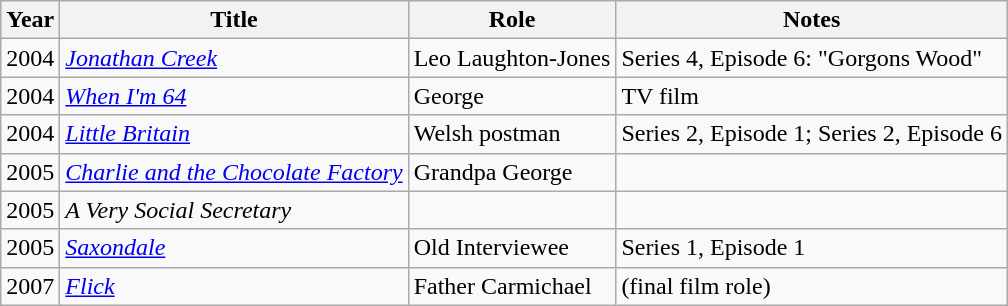<table class="wikitable sortable">
<tr>
<th>Year</th>
<th>Title</th>
<th>Role</th>
<th class="unsortable">Notes</th>
</tr>
<tr>
<td>2004</td>
<td><em><a href='#'>Jonathan Creek</a></em></td>
<td>Leo Laughton-Jones</td>
<td>Series 4, Episode 6: "Gorgons Wood"</td>
</tr>
<tr>
<td>2004</td>
<td><em><a href='#'>When I'm 64</a></em></td>
<td>George</td>
<td>TV film</td>
</tr>
<tr>
<td>2004</td>
<td><em><a href='#'>Little Britain</a></em></td>
<td>Welsh postman</td>
<td>Series 2, Episode 1; Series 2, Episode 6</td>
</tr>
<tr>
<td>2005</td>
<td><em><a href='#'>Charlie and the Chocolate Factory</a></em></td>
<td>Grandpa George</td>
<td></td>
</tr>
<tr>
<td>2005</td>
<td><em>A Very Social Secretary</em></td>
<td></td>
<td></td>
</tr>
<tr>
<td>2005</td>
<td><em><a href='#'>Saxondale</a></em></td>
<td>Old Interviewee</td>
<td>Series 1, Episode 1</td>
</tr>
<tr>
<td>2007</td>
<td><em><a href='#'>Flick</a></em></td>
<td>Father Carmichael</td>
<td>(final film role)</td>
</tr>
</table>
